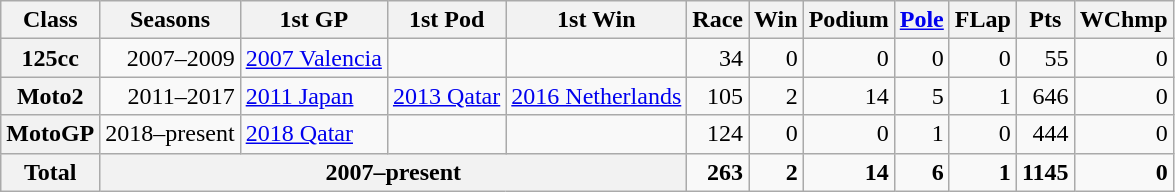<table class="wikitable" style=text-align:right>
<tr>
<th>Class</th>
<th>Seasons</th>
<th>1st GP</th>
<th>1st Pod</th>
<th>1st Win</th>
<th>Race</th>
<th>Win</th>
<th>Podium</th>
<th><a href='#'>Pole</a></th>
<th>FLap</th>
<th>Pts</th>
<th>WChmp</th>
</tr>
<tr>
<th>125cc</th>
<td>2007–2009</td>
<td align=left><a href='#'>2007 Valencia</a></td>
<td align=left></td>
<td align=left></td>
<td>34</td>
<td>0</td>
<td>0</td>
<td>0</td>
<td>0</td>
<td>55</td>
<td>0</td>
</tr>
<tr>
<th>Moto2</th>
<td>2011–2017</td>
<td align=left><a href='#'>2011 Japan</a></td>
<td align=left><a href='#'>2013 Qatar</a></td>
<td align=left><a href='#'>2016 Netherlands</a></td>
<td>105</td>
<td>2</td>
<td>14</td>
<td>5</td>
<td>1</td>
<td>646</td>
<td>0</td>
</tr>
<tr>
<th>MotoGP</th>
<td>2018–present</td>
<td align=left><a href='#'>2018 Qatar</a></td>
<td align=left></td>
<td align=left></td>
<td>124</td>
<td>0</td>
<td>0</td>
<td>1</td>
<td>0</td>
<td>444</td>
<td>0</td>
</tr>
<tr>
<th>Total</th>
<th colspan=4>2007–present</th>
<td><strong>263</strong></td>
<td><strong>2</strong></td>
<td><strong>14</strong></td>
<td><strong>6</strong></td>
<td><strong>1</strong></td>
<td><strong>1145</strong></td>
<td><strong>0</strong></td>
</tr>
</table>
